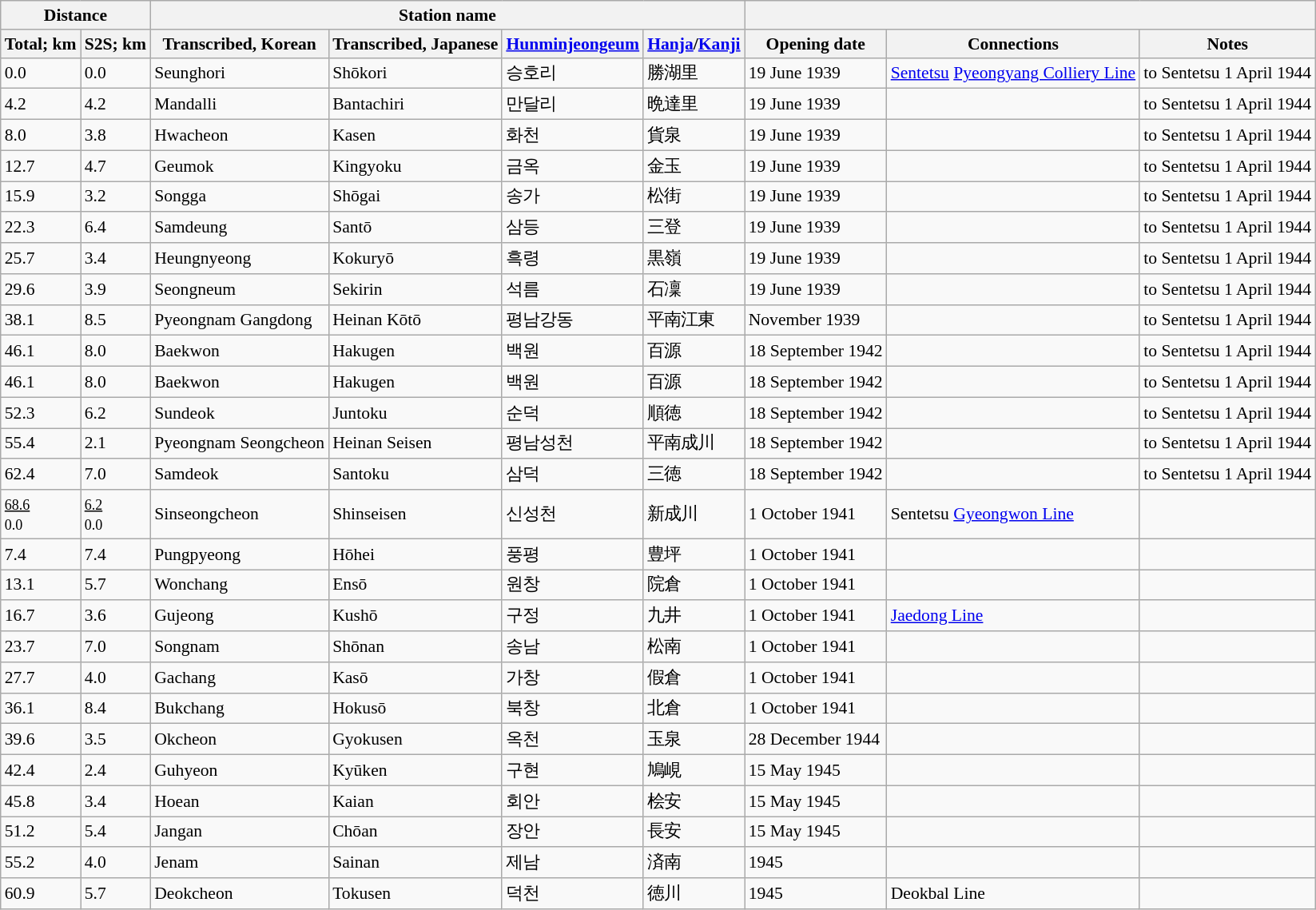<table class="wikitable" style="font-size:90%;">
<tr>
<th colspan="2">Distance</th>
<th colspan="4">Station name</th>
<th colspan="3"></th>
</tr>
<tr>
<th>Total; km</th>
<th>S2S; km</th>
<th>Transcribed, Korean</th>
<th>Transcribed, Japanese</th>
<th><a href='#'>Hunminjeongeum</a></th>
<th><a href='#'>Hanja</a>/<a href='#'>Kanji</a></th>
<th>Opening date</th>
<th>Connections</th>
<th>Notes</th>
</tr>
<tr>
<td>0.0</td>
<td>0.0</td>
<td>Seunghori</td>
<td>Shōkori</td>
<td>승호리</td>
<td>勝湖里</td>
<td>19 June 1939</td>
<td><a href='#'>Sentetsu</a> <a href='#'>Pyeongyang Colliery Line</a></td>
<td>to Sentetsu 1 April 1944</td>
</tr>
<tr>
<td>4.2</td>
<td>4.2</td>
<td>Mandalli</td>
<td>Bantachiri</td>
<td>만달리</td>
<td>晩達里</td>
<td>19 June 1939</td>
<td></td>
<td>to Sentetsu 1 April 1944</td>
</tr>
<tr>
<td>8.0</td>
<td>3.8</td>
<td>Hwacheon</td>
<td>Kasen</td>
<td>화천</td>
<td>貨泉</td>
<td>19 June 1939</td>
<td></td>
<td>to Sentetsu 1 April 1944</td>
</tr>
<tr>
<td>12.7</td>
<td>4.7</td>
<td>Geumok</td>
<td>Kingyoku</td>
<td>금옥</td>
<td>金玉</td>
<td>19 June 1939</td>
<td></td>
<td>to Sentetsu 1 April 1944</td>
</tr>
<tr>
<td>15.9</td>
<td>3.2</td>
<td>Songga</td>
<td>Shōgai</td>
<td>송가</td>
<td>松街</td>
<td>19 June 1939</td>
<td></td>
<td>to Sentetsu 1 April 1944</td>
</tr>
<tr>
<td>22.3</td>
<td>6.4</td>
<td>Samdeung</td>
<td>Santō</td>
<td>삼등</td>
<td>三登</td>
<td>19 June 1939</td>
<td></td>
<td>to Sentetsu 1 April 1944</td>
</tr>
<tr>
<td>25.7</td>
<td>3.4</td>
<td>Heungnyeong</td>
<td>Kokuryō</td>
<td>흑령</td>
<td>黒嶺</td>
<td>19 June 1939</td>
<td></td>
<td>to Sentetsu 1 April 1944</td>
</tr>
<tr>
<td>29.6</td>
<td>3.9</td>
<td>Seongneum</td>
<td>Sekirin</td>
<td>석름</td>
<td>石凜</td>
<td>19 June 1939</td>
<td></td>
<td>to Sentetsu 1 April 1944</td>
</tr>
<tr>
<td>38.1</td>
<td>8.5</td>
<td>Pyeongnam Gangdong</td>
<td>Heinan Kōtō</td>
<td>평남강동</td>
<td>平南江東</td>
<td>November 1939</td>
<td></td>
<td>to Sentetsu 1 April 1944</td>
</tr>
<tr>
<td>46.1</td>
<td>8.0</td>
<td>Baekwon</td>
<td>Hakugen</td>
<td>백원</td>
<td>百源</td>
<td>18 September 1942</td>
<td></td>
<td>to Sentetsu 1 April 1944</td>
</tr>
<tr>
<td>46.1</td>
<td>8.0</td>
<td>Baekwon</td>
<td>Hakugen</td>
<td>백원</td>
<td>百源</td>
<td>18 September 1942</td>
<td></td>
<td>to Sentetsu 1 April 1944</td>
</tr>
<tr>
<td>52.3</td>
<td>6.2</td>
<td>Sundeok</td>
<td>Juntoku</td>
<td>순덕</td>
<td>順徳</td>
<td>18 September 1942</td>
<td></td>
<td>to Sentetsu 1 April 1944</td>
</tr>
<tr>
<td>55.4</td>
<td>2.1</td>
<td>Pyeongnam Seongcheon</td>
<td>Heinan Seisen</td>
<td>평남성천</td>
<td>平南成川</td>
<td>18 September 1942</td>
<td></td>
<td>to Sentetsu 1 April 1944</td>
</tr>
<tr>
<td>62.4</td>
<td>7.0</td>
<td>Samdeok</td>
<td>Santoku</td>
<td>삼덕</td>
<td>三徳</td>
<td>18 September 1942</td>
<td></td>
<td>to Sentetsu 1 April 1944</td>
</tr>
<tr>
<td><small><u>68.6</u><br>0.0</small></td>
<td><small><u>6.2</u><br>0.0</small></td>
<td>Sinseongcheon</td>
<td>Shinseisen</td>
<td>신성천</td>
<td>新成川</td>
<td>1 October 1941</td>
<td>Sentetsu <a href='#'>Gyeongwon Line</a></td>
<td></td>
</tr>
<tr>
<td>7.4</td>
<td>7.4</td>
<td>Pungpyeong</td>
<td>Hōhei</td>
<td>풍평</td>
<td>豊坪</td>
<td>1 October 1941</td>
<td></td>
<td></td>
</tr>
<tr>
<td>13.1</td>
<td>5.7</td>
<td>Wonchang</td>
<td>Ensō</td>
<td>원창</td>
<td>院倉</td>
<td>1 October 1941</td>
<td></td>
<td></td>
</tr>
<tr>
<td>16.7</td>
<td>3.6</td>
<td>Gujeong</td>
<td>Kushō</td>
<td>구정</td>
<td>九井</td>
<td>1 October 1941</td>
<td><a href='#'>Jaedong Line</a></td>
<td></td>
</tr>
<tr>
<td>23.7</td>
<td>7.0</td>
<td>Songnam</td>
<td>Shōnan</td>
<td>송남</td>
<td>松南</td>
<td>1 October 1941</td>
<td></td>
<td></td>
</tr>
<tr>
<td>27.7</td>
<td>4.0</td>
<td>Gachang</td>
<td>Kasō</td>
<td>가창</td>
<td>假倉</td>
<td>1 October 1941</td>
<td></td>
<td></td>
</tr>
<tr>
<td>36.1</td>
<td>8.4</td>
<td>Bukchang</td>
<td>Hokusō</td>
<td>북창</td>
<td>北倉</td>
<td>1 October 1941</td>
<td></td>
<td></td>
</tr>
<tr>
<td>39.6</td>
<td>3.5</td>
<td>Okcheon</td>
<td>Gyokusen</td>
<td>옥천</td>
<td>玉泉</td>
<td>28 December 1944</td>
<td></td>
<td></td>
</tr>
<tr>
<td>42.4</td>
<td>2.4</td>
<td>Guhyeon</td>
<td>Kyūken</td>
<td>구현</td>
<td>鳩峴</td>
<td>15 May 1945</td>
<td></td>
<td></td>
</tr>
<tr>
<td>45.8</td>
<td>3.4</td>
<td>Hoean</td>
<td>Kaian</td>
<td>회안</td>
<td>桧安</td>
<td>15 May 1945</td>
<td></td>
<td></td>
</tr>
<tr>
<td>51.2</td>
<td>5.4</td>
<td>Jangan</td>
<td>Chōan</td>
<td>장안</td>
<td>長安</td>
<td>15 May 1945</td>
<td></td>
<td></td>
</tr>
<tr>
<td>55.2</td>
<td>4.0</td>
<td>Jenam</td>
<td>Sainan</td>
<td>제남</td>
<td>済南</td>
<td>1945</td>
<td></td>
<td></td>
</tr>
<tr>
<td>60.9</td>
<td>5.7</td>
<td>Deokcheon</td>
<td>Tokusen</td>
<td>덕천</td>
<td>徳川</td>
<td>1945</td>
<td>Deokbal Line</td>
<td></td>
</tr>
</table>
